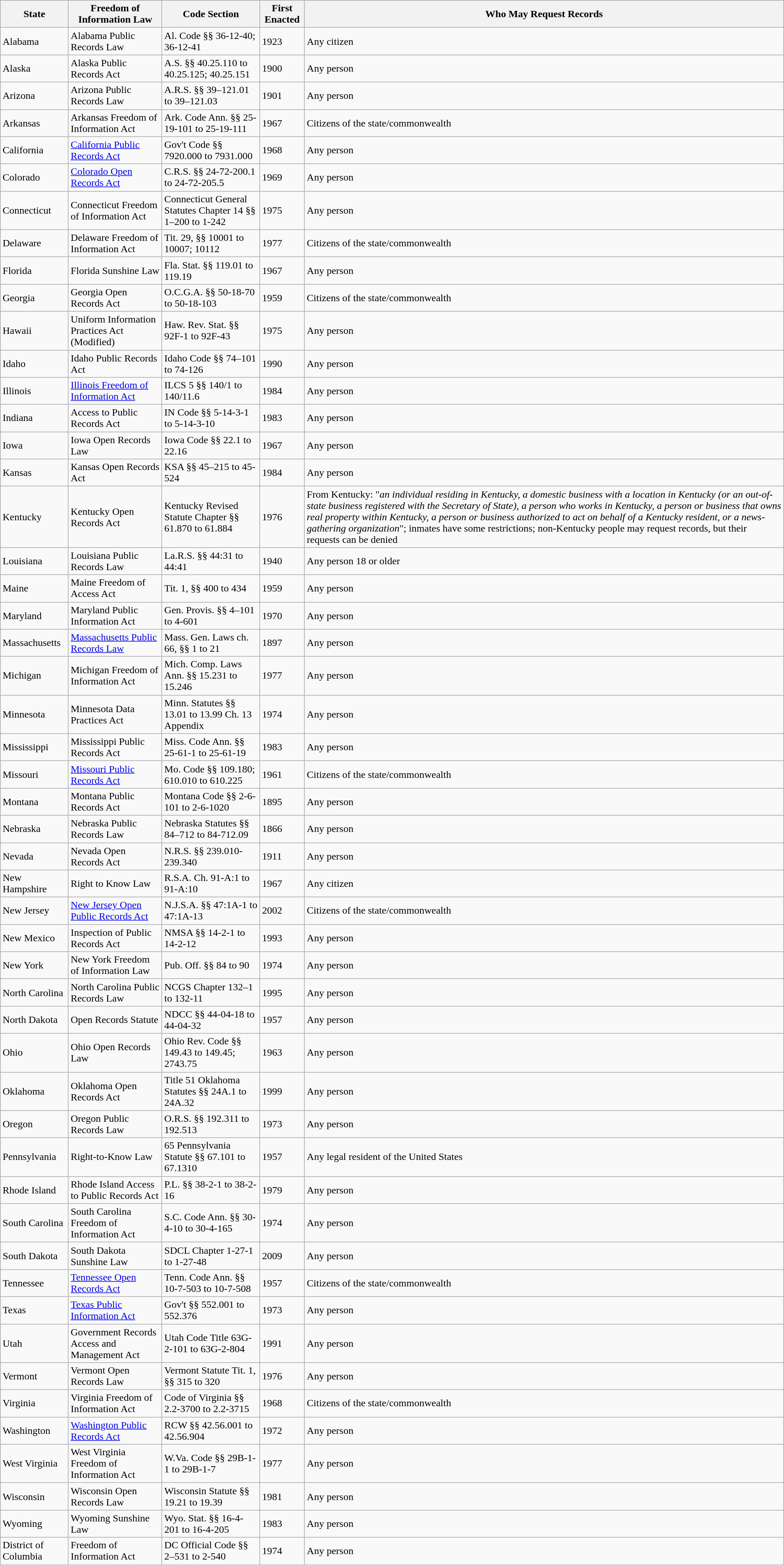<table class="wikitable sortable">
<tr>
<th>State</th>
<th>Freedom of Information Law</th>
<th>Code Section</th>
<th>First Enacted</th>
<th>Who May Request Records</th>
</tr>
<tr>
<td>Alabama</td>
<td>Alabama Public Records Law</td>
<td>Al. Code §§ 36-12-40; 36-12-41</td>
<td>1923</td>
<td>Any citizen</td>
</tr>
<tr>
<td>Alaska</td>
<td>Alaska Public Records Act</td>
<td>A.S. §§ 40.25.110 to 40.25.125; 40.25.151</td>
<td>1900</td>
<td>Any person</td>
</tr>
<tr>
<td>Arizona</td>
<td>Arizona Public Records Law</td>
<td>A.R.S. §§ 39–121.01 to 39–121.03</td>
<td>1901</td>
<td>Any person</td>
</tr>
<tr>
<td>Arkansas</td>
<td>Arkansas Freedom of Information Act</td>
<td>Ark. Code Ann. §§ 25-19-101 to 25-19-111</td>
<td>1967</td>
<td>Citizens of the state/commonwealth</td>
</tr>
<tr>
<td>California</td>
<td><a href='#'>California Public Records Act</a></td>
<td>Gov't Code §§ 7920.000 to 7931.000</td>
<td>1968</td>
<td>Any person</td>
</tr>
<tr>
<td>Colorado</td>
<td><a href='#'>Colorado Open Records Act</a></td>
<td>C.R.S. §§ 24-72-200.1 to 24-72-205.5</td>
<td>1969</td>
<td>Any person</td>
</tr>
<tr>
<td>Connecticut</td>
<td>Connecticut Freedom of Information Act</td>
<td>Connecticut General Statutes Chapter 14 §§ 1–200 to 1-242</td>
<td>1975</td>
<td>Any person</td>
</tr>
<tr>
<td>Delaware</td>
<td>Delaware Freedom of Information Act</td>
<td>Tit. 29, §§ 10001 to 10007; 10112</td>
<td>1977</td>
<td>Citizens of the state/commonwealth</td>
</tr>
<tr>
<td>Florida</td>
<td>Florida Sunshine Law</td>
<td>Fla. Stat. §§ 119.01 to 119.19</td>
<td>1967</td>
<td>Any person</td>
</tr>
<tr>
<td>Georgia</td>
<td>Georgia Open Records Act</td>
<td>O.C.G.A. §§ 50-18-70 to 50-18-103</td>
<td>1959</td>
<td>Citizens of the state/commonwealth</td>
</tr>
<tr>
<td>Hawaii</td>
<td>Uniform Information Practices Act (Modified)</td>
<td>Haw. Rev. Stat. §§ 92F-1 to 92F-43</td>
<td>1975</td>
<td>Any person</td>
</tr>
<tr>
<td>Idaho</td>
<td>Idaho Public Records Act</td>
<td>Idaho Code §§ 74–101 to 74-126</td>
<td>1990</td>
<td>Any person</td>
</tr>
<tr>
<td>Illinois</td>
<td><a href='#'>Illinois Freedom of Information Act</a></td>
<td>ILCS 5 §§ 140/1 to 140/11.6</td>
<td>1984</td>
<td>Any person</td>
</tr>
<tr>
<td>Indiana</td>
<td>Access to Public Records Act</td>
<td>IN Code §§ 5-14-3-1 to 5-14-3-10</td>
<td>1983</td>
<td>Any person</td>
</tr>
<tr>
<td>Iowa</td>
<td>Iowa Open Records Law</td>
<td>Iowa Code §§ 22.1 to 22.16</td>
<td>1967</td>
<td>Any person</td>
</tr>
<tr>
<td>Kansas</td>
<td>Kansas Open Records Act</td>
<td>KSA §§ 45–215 to 45-524</td>
<td>1984</td>
<td>Any person</td>
</tr>
<tr>
<td>Kentucky</td>
<td>Kentucky Open Records Act</td>
<td>Kentucky Revised Statute Chapter §§ 61.870 to 61.884</td>
<td>1976</td>
<td>From Kentucky: "<em>an individual residing in Kentucky, a domestic business with a location in Kentucky (or an out-of-state business registered with the Secretary of State), a person who works in Kentucky, a person or business that owns real property within Kentucky, a person or business authorized to act on behalf of a Kentucky resident, or a news-gathering organization</em>"; inmates have some restrictions; non-Kentucky people may request records, but their requests can be denied</td>
</tr>
<tr>
<td>Louisiana</td>
<td>Louisiana Public Records Law</td>
<td>La.R.S. §§ 44:31 to 44:41</td>
<td>1940</td>
<td>Any person 18 or older</td>
</tr>
<tr>
<td>Maine</td>
<td>Maine Freedom of Access Act</td>
<td>Tit. 1, §§ 400 to 434</td>
<td>1959</td>
<td>Any person</td>
</tr>
<tr>
<td>Maryland</td>
<td>Maryland Public Information Act</td>
<td>Gen. Provis. §§ 4–101 to 4-601</td>
<td>1970</td>
<td>Any person</td>
</tr>
<tr>
<td>Massachusetts</td>
<td><a href='#'>Massachusetts Public Records Law</a></td>
<td>Mass. Gen. Laws ch. 66, §§ 1 to 21</td>
<td>1897</td>
<td>Any person</td>
</tr>
<tr>
<td>Michigan</td>
<td>Michigan Freedom of Information Act</td>
<td>Mich. Comp. Laws Ann. §§ 15.231 to 15.246</td>
<td>1977</td>
<td>Any person</td>
</tr>
<tr>
<td>Minnesota</td>
<td>Minnesota Data Practices Act</td>
<td>Minn. Statutes §§ 13.01 to 13.99 Ch. 13 Appendix</td>
<td>1974</td>
<td>Any person</td>
</tr>
<tr>
<td>Mississippi</td>
<td>Mississippi Public Records Act</td>
<td>Miss. Code Ann. §§ 25-61-1 to 25-61-19</td>
<td>1983</td>
<td>Any person</td>
</tr>
<tr>
<td>Missouri</td>
<td><a href='#'>Missouri Public Records Act</a></td>
<td>Mo. Code §§ 109.180; 610.010 to 610.225</td>
<td>1961</td>
<td>Citizens of the state/commonwealth</td>
</tr>
<tr>
<td>Montana</td>
<td>Montana Public Records Act</td>
<td>Montana Code §§ 2-6-101 to 2-6-1020</td>
<td>1895</td>
<td>Any person</td>
</tr>
<tr>
<td>Nebraska</td>
<td>Nebraska Public Records Law</td>
<td>Nebraska Statutes §§ 84–712 to 84-712.09</td>
<td>1866</td>
<td>Any person</td>
</tr>
<tr>
<td>Nevada</td>
<td>Nevada Open Records Act</td>
<td>N.R.S. §§ 239.010-239.340</td>
<td>1911</td>
<td>Any person</td>
</tr>
<tr>
<td>New Hampshire</td>
<td>Right to Know Law</td>
<td>R.S.A. Ch. 91-A:1 to 91-A:10</td>
<td>1967</td>
<td>Any citizen</td>
</tr>
<tr>
<td>New Jersey</td>
<td><a href='#'>New Jersey Open Public Records Act</a></td>
<td>N.J.S.A. §§ 47:1A-1 to 47:1A-13</td>
<td>2002</td>
<td>Citizens of the state/commonwealth</td>
</tr>
<tr>
<td>New Mexico</td>
<td>Inspection of Public Records Act</td>
<td>NMSA §§ 14-2-1 to 14-2-12</td>
<td>1993</td>
<td>Any person</td>
</tr>
<tr>
<td>New York</td>
<td>New York Freedom of Information Law</td>
<td>Pub. Off. §§ 84 to 90</td>
<td>1974</td>
<td>Any person</td>
</tr>
<tr>
<td>North Carolina</td>
<td>North Carolina Public Records Law</td>
<td>NCGS Chapter 132–1 to 132-11</td>
<td>1995</td>
<td>Any person</td>
</tr>
<tr>
<td>North Dakota</td>
<td>Open Records Statute</td>
<td>NDCC §§ 44-04-18 to 44-04-32</td>
<td>1957</td>
<td>Any person</td>
</tr>
<tr>
<td>Ohio</td>
<td>Ohio Open Records Law</td>
<td>Ohio Rev. Code §§ 149.43 to 149.45; 2743.75</td>
<td>1963</td>
<td>Any person</td>
</tr>
<tr>
<td>Oklahoma</td>
<td>Oklahoma Open Records Act</td>
<td>Title 51 Oklahoma Statutes §§ 24A.1 to 24A.32</td>
<td>1999</td>
<td>Any person</td>
</tr>
<tr>
<td>Oregon</td>
<td>Oregon Public Records Law</td>
<td>O.R.S. §§ 192.311 to 192.513</td>
<td>1973</td>
<td>Any person</td>
</tr>
<tr>
<td>Pennsylvania</td>
<td>Right-to-Know Law</td>
<td>65 Pennsylvania Statute §§ 67.101 to 67.1310</td>
<td>1957</td>
<td>Any legal resident of the United States</td>
</tr>
<tr>
<td>Rhode Island</td>
<td>Rhode Island Access to Public Records Act</td>
<td>P.L. §§ 38-2-1 to 38-2-16</td>
<td>1979</td>
<td>Any person</td>
</tr>
<tr>
<td>South Carolina</td>
<td>South Carolina Freedom of Information Act</td>
<td>S.C. Code Ann. §§ 30-4-10 to 30-4-165</td>
<td>1974</td>
<td>Any person</td>
</tr>
<tr>
<td>South Dakota</td>
<td>South Dakota Sunshine Law</td>
<td>SDCL Chapter 1-27-1 to 1-27-48</td>
<td>2009</td>
<td>Any person</td>
</tr>
<tr>
<td>Tennessee</td>
<td><a href='#'>Tennessee Open Records Act</a></td>
<td>Tenn. Code Ann. §§ 10-7-503 to 10-7-508</td>
<td>1957</td>
<td>Citizens of the state/commonwealth</td>
</tr>
<tr>
<td>Texas</td>
<td><a href='#'>Texas Public Information Act</a></td>
<td>Gov't §§ 552.001 to 552.376</td>
<td>1973</td>
<td>Any person</td>
</tr>
<tr>
<td>Utah</td>
<td>Government Records Access and Management Act</td>
<td>Utah Code Title 63G-2-101 to 63G-2-804</td>
<td>1991</td>
<td>Any person</td>
</tr>
<tr>
<td>Vermont</td>
<td>Vermont Open Records Law</td>
<td>Vermont Statute Tit. 1, §§ 315 to 320</td>
<td>1976</td>
<td>Any person</td>
</tr>
<tr>
<td>Virginia</td>
<td>Virginia Freedom of Information Act</td>
<td>Code of Virginia §§ 2.2-3700 to 2.2-3715</td>
<td>1968</td>
<td>Citizens of the state/commonwealth</td>
</tr>
<tr>
<td>Washington</td>
<td><a href='#'>Washington Public Records Act</a></td>
<td>RCW §§ 42.56.001 to 42.56.904</td>
<td>1972</td>
<td>Any person</td>
</tr>
<tr>
<td>West Virginia</td>
<td>West Virginia Freedom of Information Act</td>
<td>W.Va. Code §§ 29B-1-1 to 29B-1-7</td>
<td>1977</td>
<td>Any person</td>
</tr>
<tr>
<td>Wisconsin</td>
<td>Wisconsin Open Records Law</td>
<td>Wisconsin Statute §§ 19.21 to 19.39</td>
<td>1981</td>
<td>Any person</td>
</tr>
<tr>
<td>Wyoming</td>
<td>Wyoming Sunshine Law</td>
<td>Wyo. Stat. §§ 16-4-201 to 16-4-205</td>
<td>1983</td>
<td>Any person</td>
</tr>
<tr>
<td>District of Columbia</td>
<td>Freedom of Information Act</td>
<td>DC Official Code §§ 2–531 to 2-540</td>
<td>1974</td>
<td>Any person</td>
</tr>
</table>
